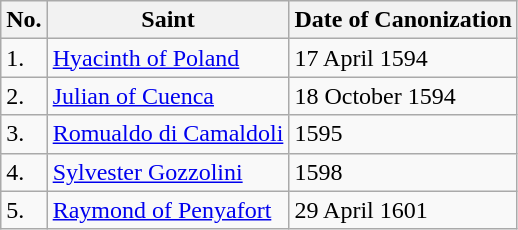<table class="wikitable">
<tr>
<th>No.</th>
<th>Saint</th>
<th>Date of Canonization</th>
</tr>
<tr>
<td>1.</td>
<td><a href='#'>Hyacinth of Poland</a></td>
<td>17 April 1594</td>
</tr>
<tr>
<td>2.</td>
<td><a href='#'>Julian of Cuenca</a></td>
<td>18 October 1594</td>
</tr>
<tr>
<td>3.</td>
<td><a href='#'>Romualdo di Camaldoli</a></td>
<td>1595</td>
</tr>
<tr>
<td>4.</td>
<td><a href='#'>Sylvester Gozzolini</a></td>
<td>1598</td>
</tr>
<tr>
<td>5.</td>
<td><a href='#'>Raymond of Penyafort</a></td>
<td>29 April 1601</td>
</tr>
</table>
